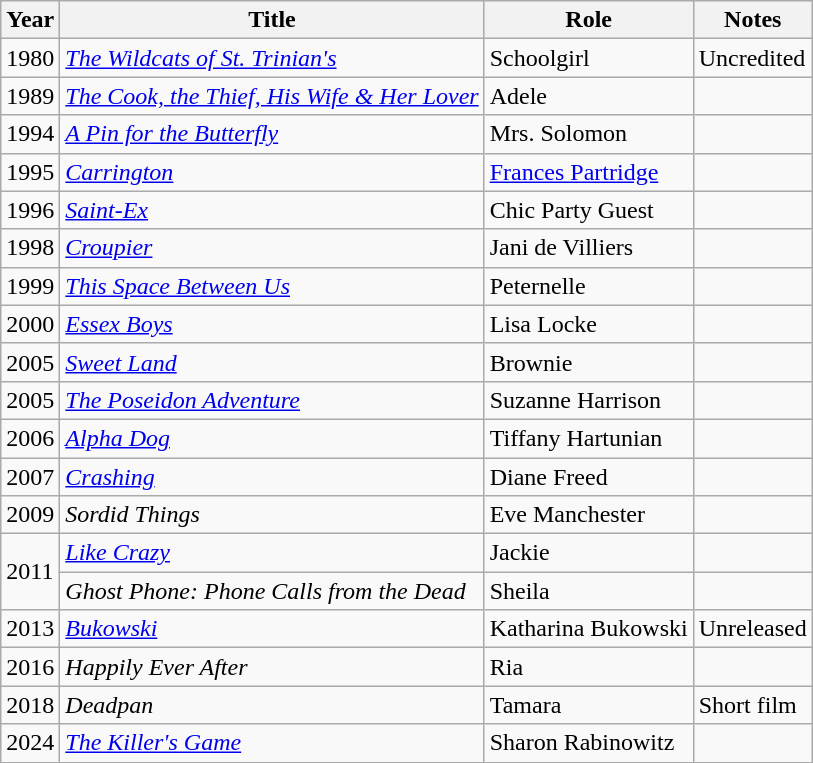<table class="wikitable sortable">
<tr>
<th>Year</th>
<th>Title</th>
<th>Role</th>
<th class="unsortable">Notes</th>
</tr>
<tr>
<td>1980</td>
<td><em><a href='#'>The Wildcats of St. Trinian's</a></em></td>
<td>Schoolgirl</td>
<td>Uncredited</td>
</tr>
<tr>
<td>1989</td>
<td><em><a href='#'>The Cook, the Thief, His Wife & Her Lover</a></em></td>
<td>Adele</td>
<td></td>
</tr>
<tr>
<td>1994</td>
<td><em><a href='#'>A Pin for the Butterfly</a></em></td>
<td>Mrs. Solomon</td>
<td></td>
</tr>
<tr>
<td>1995</td>
<td><em><a href='#'>Carrington</a></em></td>
<td><a href='#'>Frances Partridge</a></td>
<td></td>
</tr>
<tr>
<td>1996</td>
<td><em><a href='#'>Saint-Ex</a></em></td>
<td>Chic Party Guest</td>
<td></td>
</tr>
<tr>
<td>1998</td>
<td><em><a href='#'>Croupier</a></em></td>
<td>Jani de Villiers</td>
<td></td>
</tr>
<tr>
<td>1999</td>
<td><em><a href='#'>This Space Between Us</a></em></td>
<td>Peternelle</td>
<td></td>
</tr>
<tr>
<td>2000</td>
<td><em><a href='#'>Essex Boys</a></em></td>
<td>Lisa Locke</td>
<td></td>
</tr>
<tr>
<td>2005</td>
<td><em><a href='#'>Sweet Land</a></em></td>
<td>Brownie</td>
<td></td>
</tr>
<tr>
<td>2005</td>
<td><em><a href='#'>The Poseidon Adventure</a></em></td>
<td>Suzanne Harrison</td>
<td></td>
</tr>
<tr>
<td>2006</td>
<td><em><a href='#'>Alpha Dog</a></em></td>
<td>Tiffany Hartunian</td>
<td></td>
</tr>
<tr>
<td>2007</td>
<td><em><a href='#'>Crashing</a></em></td>
<td>Diane Freed</td>
<td></td>
</tr>
<tr>
<td>2009</td>
<td><em>Sordid Things</em></td>
<td>Eve Manchester</td>
<td></td>
</tr>
<tr>
<td rowspan="2">2011</td>
<td><em><a href='#'>Like Crazy</a></em></td>
<td>Jackie</td>
<td></td>
</tr>
<tr>
<td><em>Ghost Phone: Phone Calls from the Dead</em></td>
<td>Sheila</td>
<td></td>
</tr>
<tr>
<td>2013</td>
<td><em><a href='#'>Bukowski</a></em></td>
<td>Katharina Bukowski</td>
<td>Unreleased</td>
</tr>
<tr>
<td>2016</td>
<td><em>Happily Ever After</em></td>
<td>Ria</td>
<td></td>
</tr>
<tr>
<td>2018</td>
<td><em>Deadpan</em></td>
<td>Tamara</td>
<td>Short film</td>
</tr>
<tr>
<td>2024</td>
<td><em><a href='#'>The Killer's Game</a></em></td>
<td>Sharon Rabinowitz</td>
<td></td>
</tr>
</table>
